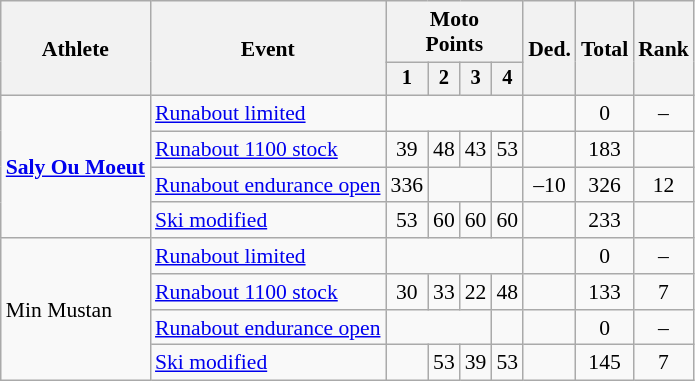<table class=wikitable style=font-size:90%;text-align:center>
<tr>
<th rowspan="2">Athlete</th>
<th rowspan="2">Event</th>
<th colspan="4">Moto <br>Points</th>
<th rowspan="2">Ded.</th>
<th rowspan="2">Total</th>
<th rowspan="2">Rank</th>
</tr>
<tr style="font-size:95%">
<th>1</th>
<th>2</th>
<th>3</th>
<th>4</th>
</tr>
<tr>
<td align=left rowspan=4><strong><a href='#'>Saly Ou Moeut</a></strong></td>
<td align=left><a href='#'>Runabout limited</a></td>
<td colspan=4></td>
<td></td>
<td>0</td>
<td>–</td>
</tr>
<tr>
<td align=left><a href='#'>Runabout 1100 stock</a></td>
<td>39</td>
<td>48</td>
<td>43</td>
<td>53</td>
<td></td>
<td>183</td>
<td></td>
</tr>
<tr>
<td align=left><a href='#'>Runabout endurance open</a></td>
<td>336</td>
<td colspan=2></td>
<td></td>
<td>–10</td>
<td>326</td>
<td>12</td>
</tr>
<tr>
<td align=left><a href='#'>Ski modified</a></td>
<td>53</td>
<td>60</td>
<td>60</td>
<td>60</td>
<td></td>
<td>233</td>
<td></td>
</tr>
<tr>
<td align=left rowspan=4>Min Mustan</td>
<td align=left><a href='#'>Runabout limited</a></td>
<td colspan=4></td>
<td></td>
<td>0</td>
<td>–</td>
</tr>
<tr>
<td align=left><a href='#'>Runabout 1100 stock</a></td>
<td>30</td>
<td>33</td>
<td>22</td>
<td>48</td>
<td></td>
<td>133</td>
<td>7</td>
</tr>
<tr>
<td align=left><a href='#'>Runabout endurance open</a></td>
<td colspan=3></td>
<td></td>
<td></td>
<td>0</td>
<td>–</td>
</tr>
<tr>
<td align=left><a href='#'>Ski modified</a></td>
<td></td>
<td>53</td>
<td>39</td>
<td>53</td>
<td></td>
<td>145</td>
<td>7</td>
</tr>
</table>
